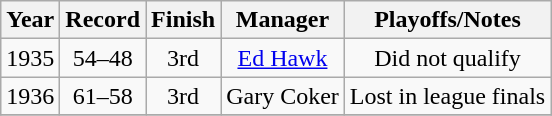<table class="wikitable" style="text-align:center">
<tr>
<th>Year</th>
<th>Record</th>
<th>Finish</th>
<th>Manager</th>
<th>Playoffs/Notes</th>
</tr>
<tr>
<td>1935</td>
<td>54–48</td>
<td>3rd</td>
<td><a href='#'>Ed Hawk</a></td>
<td>Did not qualify</td>
</tr>
<tr>
<td>1936</td>
<td>61–58</td>
<td>3rd</td>
<td>Gary Coker</td>
<td>Lost in league finals</td>
</tr>
<tr>
</tr>
</table>
